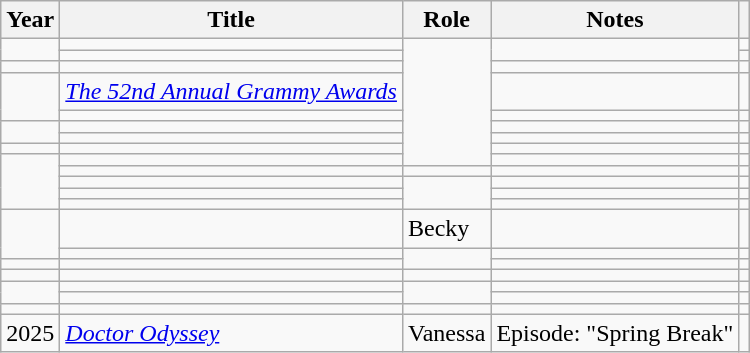<table class="wikitable sortable">
<tr>
<th>Year</th>
<th>Title</th>
<th>Role</th>
<th class="unsortable">Notes</th>
<th class="unsortable"></th>
</tr>
<tr>
<td rowspan="2"></td>
<td><em></em></td>
<td rowspan="9"></td>
<td rowspan="2"></td>
<td style="text-align:center;"></td>
</tr>
<tr>
<td><em></em></td>
<td style="text-align:center;"></td>
</tr>
<tr>
<td></td>
<td><em></em></td>
<td></td>
<td style="text-align:center;"></td>
</tr>
<tr>
<td rowspan="2"></td>
<td><em><a href='#'>The 52nd Annual Grammy Awards</a></em></td>
<td></td>
<td style="text-align:center;"></td>
</tr>
<tr>
<td><em></em></td>
<td></td>
<td style="text-align:center;"></td>
</tr>
<tr>
<td rowspan="2"></td>
<td><em></em></td>
<td></td>
<td style="text-align:center;"></td>
</tr>
<tr>
<td><em></em></td>
<td></td>
<td style="text-align:center;"></td>
</tr>
<tr>
<td></td>
<td><em></em></td>
<td></td>
<td style="text-align:center;"></td>
</tr>
<tr>
<td rowspan="5"></td>
<td><em></em></td>
<td></td>
<td style="text-align:center;"></td>
</tr>
<tr>
<td><em></em></td>
<td></td>
<td></td>
<td style="text-align:center;"></td>
</tr>
<tr>
<td><em></em></td>
<td rowspan="3"></td>
<td></td>
<td style="text-align:center;"></td>
</tr>
<tr>
<td><em></em></td>
<td></td>
<td style="text-align:center;"></td>
</tr>
<tr>
<td><em></em></td>
<td></td>
<td style="text-align:center;"></td>
</tr>
<tr>
<td rowspan="2"></td>
<td><em></em></td>
<td>Becky</td>
<td></td>
<td style="text-align:center;"></td>
</tr>
<tr>
<td><em></em></td>
<td rowspan="2"></td>
<td></td>
<td style="text-align:center;"></td>
</tr>
<tr>
<td></td>
<td><em></em></td>
<td></td>
<td style="text-align:center;"></td>
</tr>
<tr>
<td></td>
<td><em></em></td>
<td></td>
<td></td>
<td style="text-align:center;"></td>
</tr>
<tr>
<td rowspan="2"></td>
<td><em></em></td>
<td rowspan="2"></td>
<td></td>
<td style="text-align:center;"></td>
</tr>
<tr>
<td><em></em></td>
<td></td>
<td style="text-align:center;"></td>
</tr>
<tr>
<td></td>
<td><em></em></td>
<td></td>
<td></td>
<td style="text-align:center;"></td>
</tr>
<tr>
<td>2025</td>
<td><em><a href='#'>Doctor Odyssey</a></em></td>
<td>Vanessa</td>
<td>Episode: "Spring Break"</td>
<td></td>
</tr>
</table>
